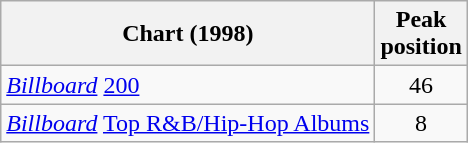<table class="wikitable">
<tr>
<th>Chart (1998)</th>
<th>Peak<br>position</th>
</tr>
<tr>
<td><em><a href='#'>Billboard</a></em> <a href='#'>200</a></td>
<td align="center">46</td>
</tr>
<tr>
<td><em><a href='#'>Billboard</a></em> <a href='#'>Top R&B/Hip-Hop Albums</a></td>
<td align="center">8</td>
</tr>
</table>
